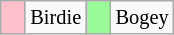<table class="wikitable" span = 50 style="font-size:85%">
<tr>
<td style="background: Pink;" width=10></td>
<td>Birdie</td>
<td style="background: PaleGreen;" width=10></td>
<td>Bogey </td>
</tr>
</table>
